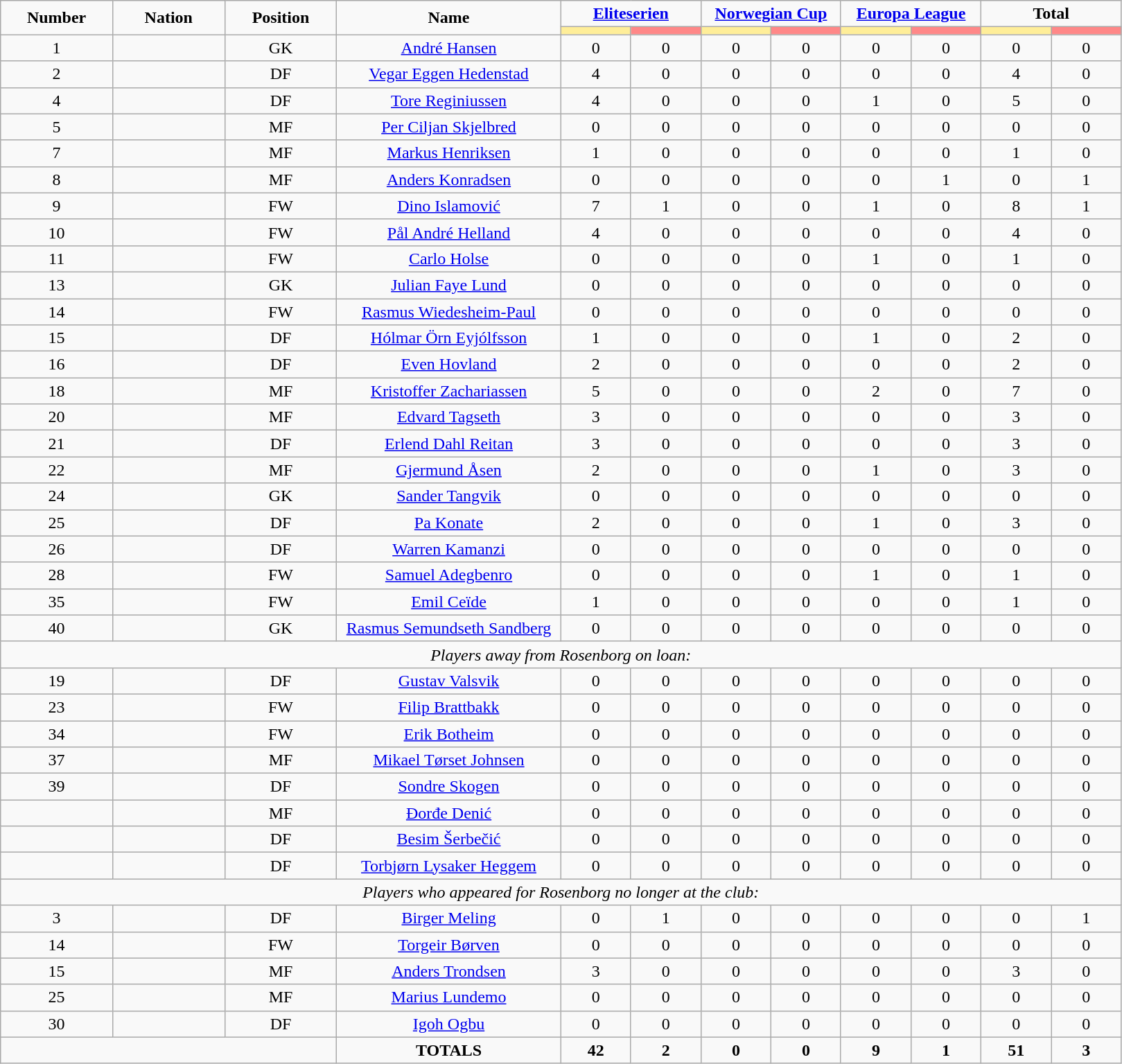<table class="wikitable" style="font-size: 100%; text-align: center;">
<tr>
<td rowspan="2" width="10%" align="center"><strong>Number</strong></td>
<td rowspan="2" width="10%" align="center"><strong>Nation</strong></td>
<td rowspan="2" width="10%" align="center"><strong>Position</strong></td>
<td rowspan="2" width="20%" align="center"><strong>Name</strong></td>
<td colspan="2" align="center"><strong><a href='#'>Eliteserien</a></strong></td>
<td colspan="2" align="center"><strong><a href='#'>Norwegian Cup</a></strong></td>
<td colspan="2" align="center"><strong><a href='#'>Europa League</a></strong></td>
<td colspan="2" align="center"><strong>Total</strong></td>
</tr>
<tr>
<th width=60 style="background: #FFEE99"></th>
<th width=60 style="background: #FF8888"></th>
<th width=60 style="background: #FFEE99"></th>
<th width=60 style="background: #FF8888"></th>
<th width=60 style="background: #FFEE99"></th>
<th width=60 style="background: #FF8888"></th>
<th width=60 style="background: #FFEE99"></th>
<th width=60 style="background: #FF8888"></th>
</tr>
<tr>
<td>1</td>
<td></td>
<td>GK</td>
<td><a href='#'>André Hansen</a></td>
<td>0</td>
<td>0</td>
<td>0</td>
<td>0</td>
<td>0</td>
<td>0</td>
<td>0</td>
<td>0</td>
</tr>
<tr>
<td>2</td>
<td></td>
<td>DF</td>
<td><a href='#'>Vegar Eggen Hedenstad</a></td>
<td>4</td>
<td>0</td>
<td>0</td>
<td>0</td>
<td>0</td>
<td>0</td>
<td>4</td>
<td>0</td>
</tr>
<tr>
<td>4</td>
<td></td>
<td>DF</td>
<td><a href='#'>Tore Reginiussen</a></td>
<td>4</td>
<td>0</td>
<td>0</td>
<td>0</td>
<td>1</td>
<td>0</td>
<td>5</td>
<td>0</td>
</tr>
<tr>
<td>5</td>
<td></td>
<td>MF</td>
<td><a href='#'>Per Ciljan Skjelbred</a></td>
<td>0</td>
<td>0</td>
<td>0</td>
<td>0</td>
<td>0</td>
<td>0</td>
<td>0</td>
<td>0</td>
</tr>
<tr>
<td>7</td>
<td></td>
<td>MF</td>
<td><a href='#'>Markus Henriksen</a></td>
<td>1</td>
<td>0</td>
<td>0</td>
<td>0</td>
<td>0</td>
<td>0</td>
<td>1</td>
<td>0</td>
</tr>
<tr>
<td>8</td>
<td></td>
<td>MF</td>
<td><a href='#'>Anders Konradsen</a></td>
<td>0</td>
<td>0</td>
<td>0</td>
<td>0</td>
<td>0</td>
<td>1</td>
<td>0</td>
<td>1</td>
</tr>
<tr>
<td>9</td>
<td></td>
<td>FW</td>
<td><a href='#'>Dino Islamović</a></td>
<td>7</td>
<td>1</td>
<td>0</td>
<td>0</td>
<td>1</td>
<td>0</td>
<td>8</td>
<td>1</td>
</tr>
<tr>
<td>10</td>
<td></td>
<td>FW</td>
<td><a href='#'>Pål André Helland</a></td>
<td>4</td>
<td>0</td>
<td>0</td>
<td>0</td>
<td>0</td>
<td>0</td>
<td>4</td>
<td>0</td>
</tr>
<tr>
<td>11</td>
<td></td>
<td>FW</td>
<td><a href='#'>Carlo Holse</a></td>
<td>0</td>
<td>0</td>
<td>0</td>
<td>0</td>
<td>1</td>
<td>0</td>
<td>1</td>
<td>0</td>
</tr>
<tr>
<td>13</td>
<td></td>
<td>GK</td>
<td><a href='#'>Julian Faye Lund</a></td>
<td>0</td>
<td>0</td>
<td>0</td>
<td>0</td>
<td>0</td>
<td>0</td>
<td>0</td>
<td>0</td>
</tr>
<tr>
<td>14</td>
<td></td>
<td>FW</td>
<td><a href='#'>Rasmus Wiedesheim-Paul</a></td>
<td>0</td>
<td>0</td>
<td>0</td>
<td>0</td>
<td>0</td>
<td>0</td>
<td>0</td>
<td>0</td>
</tr>
<tr>
<td>15</td>
<td></td>
<td>DF</td>
<td><a href='#'>Hólmar Örn Eyjólfsson</a></td>
<td>1</td>
<td>0</td>
<td>0</td>
<td>0</td>
<td>1</td>
<td>0</td>
<td>2</td>
<td>0</td>
</tr>
<tr>
<td>16</td>
<td></td>
<td>DF</td>
<td><a href='#'>Even Hovland</a></td>
<td>2</td>
<td>0</td>
<td>0</td>
<td>0</td>
<td>0</td>
<td>0</td>
<td>2</td>
<td>0</td>
</tr>
<tr>
<td>18</td>
<td></td>
<td>MF</td>
<td><a href='#'>Kristoffer Zachariassen</a></td>
<td>5</td>
<td>0</td>
<td>0</td>
<td>0</td>
<td>2</td>
<td>0</td>
<td>7</td>
<td>0</td>
</tr>
<tr>
<td>20</td>
<td></td>
<td>MF</td>
<td><a href='#'>Edvard Tagseth</a></td>
<td>3</td>
<td>0</td>
<td>0</td>
<td>0</td>
<td>0</td>
<td>0</td>
<td>3</td>
<td>0</td>
</tr>
<tr>
<td>21</td>
<td></td>
<td>DF</td>
<td><a href='#'>Erlend Dahl Reitan</a></td>
<td>3</td>
<td>0</td>
<td>0</td>
<td>0</td>
<td>0</td>
<td>0</td>
<td>3</td>
<td>0</td>
</tr>
<tr>
<td>22</td>
<td></td>
<td>MF</td>
<td><a href='#'>Gjermund Åsen</a></td>
<td>2</td>
<td>0</td>
<td>0</td>
<td>0</td>
<td>1</td>
<td>0</td>
<td>3</td>
<td>0</td>
</tr>
<tr>
<td>24</td>
<td></td>
<td>GK</td>
<td><a href='#'>Sander Tangvik</a></td>
<td>0</td>
<td>0</td>
<td>0</td>
<td>0</td>
<td>0</td>
<td>0</td>
<td>0</td>
<td>0</td>
</tr>
<tr>
<td>25</td>
<td></td>
<td>DF</td>
<td><a href='#'>Pa Konate</a></td>
<td>2</td>
<td>0</td>
<td>0</td>
<td>0</td>
<td>1</td>
<td>0</td>
<td>3</td>
<td>0</td>
</tr>
<tr>
<td>26</td>
<td></td>
<td>DF</td>
<td><a href='#'>Warren Kamanzi</a></td>
<td>0</td>
<td>0</td>
<td>0</td>
<td>0</td>
<td>0</td>
<td>0</td>
<td>0</td>
<td>0</td>
</tr>
<tr>
<td>28</td>
<td></td>
<td>FW</td>
<td><a href='#'>Samuel Adegbenro</a></td>
<td>0</td>
<td>0</td>
<td>0</td>
<td>0</td>
<td>1</td>
<td>0</td>
<td>1</td>
<td>0</td>
</tr>
<tr>
<td>35</td>
<td></td>
<td>FW</td>
<td><a href='#'>Emil Ceïde</a></td>
<td>1</td>
<td>0</td>
<td>0</td>
<td>0</td>
<td>0</td>
<td>0</td>
<td>1</td>
<td>0</td>
</tr>
<tr>
<td>40</td>
<td></td>
<td>GK</td>
<td><a href='#'>Rasmus Semundseth Sandberg</a></td>
<td>0</td>
<td>0</td>
<td>0</td>
<td>0</td>
<td>0</td>
<td>0</td>
<td>0</td>
<td>0</td>
</tr>
<tr>
<td colspan="14"><em>Players away from Rosenborg on loan:</em></td>
</tr>
<tr>
<td>19</td>
<td></td>
<td>DF</td>
<td><a href='#'>Gustav Valsvik</a></td>
<td>0</td>
<td>0</td>
<td>0</td>
<td>0</td>
<td>0</td>
<td>0</td>
<td>0</td>
<td>0</td>
</tr>
<tr>
<td>23</td>
<td></td>
<td>FW</td>
<td><a href='#'>Filip Brattbakk</a></td>
<td>0</td>
<td>0</td>
<td>0</td>
<td>0</td>
<td>0</td>
<td>0</td>
<td>0</td>
<td>0</td>
</tr>
<tr>
<td>34</td>
<td></td>
<td>FW</td>
<td><a href='#'>Erik Botheim</a></td>
<td>0</td>
<td>0</td>
<td>0</td>
<td>0</td>
<td>0</td>
<td>0</td>
<td>0</td>
<td>0</td>
</tr>
<tr>
<td>37</td>
<td></td>
<td>MF</td>
<td><a href='#'>Mikael Tørset Johnsen</a></td>
<td>0</td>
<td>0</td>
<td>0</td>
<td>0</td>
<td>0</td>
<td>0</td>
<td>0</td>
<td>0</td>
</tr>
<tr>
<td>39</td>
<td></td>
<td>DF</td>
<td><a href='#'>Sondre Skogen</a></td>
<td>0</td>
<td>0</td>
<td>0</td>
<td>0</td>
<td>0</td>
<td>0</td>
<td>0</td>
<td>0</td>
</tr>
<tr>
<td></td>
<td></td>
<td>MF</td>
<td><a href='#'>Đorđe Denić</a></td>
<td>0</td>
<td>0</td>
<td>0</td>
<td>0</td>
<td>0</td>
<td>0</td>
<td>0</td>
<td>0</td>
</tr>
<tr>
<td></td>
<td></td>
<td>DF</td>
<td><a href='#'>Besim Šerbečić</a></td>
<td>0</td>
<td>0</td>
<td>0</td>
<td>0</td>
<td>0</td>
<td>0</td>
<td>0</td>
<td>0</td>
</tr>
<tr>
<td></td>
<td></td>
<td>DF</td>
<td><a href='#'>Torbjørn Lysaker Heggem</a></td>
<td>0</td>
<td>0</td>
<td>0</td>
<td>0</td>
<td>0</td>
<td>0</td>
<td>0</td>
<td>0</td>
</tr>
<tr>
<td colspan="14"><em>Players who appeared for Rosenborg no longer at the club:</em></td>
</tr>
<tr>
<td>3</td>
<td></td>
<td>DF</td>
<td><a href='#'>Birger Meling</a></td>
<td>0</td>
<td>1</td>
<td>0</td>
<td>0</td>
<td>0</td>
<td>0</td>
<td>0</td>
<td>1</td>
</tr>
<tr>
<td>14</td>
<td></td>
<td>FW</td>
<td><a href='#'>Torgeir Børven</a></td>
<td>0</td>
<td>0</td>
<td>0</td>
<td>0</td>
<td>0</td>
<td>0</td>
<td>0</td>
<td>0</td>
</tr>
<tr>
<td>15</td>
<td></td>
<td>MF</td>
<td><a href='#'>Anders Trondsen</a></td>
<td>3</td>
<td>0</td>
<td>0</td>
<td>0</td>
<td>0</td>
<td>0</td>
<td>3</td>
<td>0</td>
</tr>
<tr>
<td>25</td>
<td></td>
<td>MF</td>
<td><a href='#'>Marius Lundemo</a></td>
<td>0</td>
<td>0</td>
<td>0</td>
<td>0</td>
<td>0</td>
<td>0</td>
<td>0</td>
<td>0</td>
</tr>
<tr>
<td>30</td>
<td></td>
<td>DF</td>
<td><a href='#'>Igoh Ogbu</a></td>
<td>0</td>
<td>0</td>
<td>0</td>
<td>0</td>
<td>0</td>
<td>0</td>
<td>0</td>
<td>0</td>
</tr>
<tr>
<td colspan="3"></td>
<td><strong>TOTALS</strong></td>
<td><strong>42</strong></td>
<td><strong>2</strong></td>
<td><strong>0</strong></td>
<td><strong>0</strong></td>
<td><strong>9</strong></td>
<td><strong>1</strong></td>
<td><strong>51</strong></td>
<td><strong>3</strong></td>
</tr>
</table>
